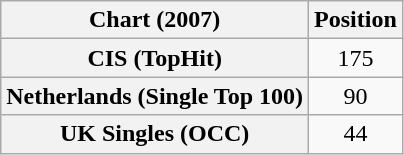<table class="wikitable sortable plainrowheaders" style="text-align:center">
<tr>
<th scope="col">Chart (2007)</th>
<th scope="col">Position</th>
</tr>
<tr>
<th scope="row">CIS (TopHit)</th>
<td>175</td>
</tr>
<tr>
<th scope="row">Netherlands (Single Top 100)</th>
<td align="center">90</td>
</tr>
<tr>
<th scope="row">UK Singles (OCC)</th>
<td align="center">44</td>
</tr>
</table>
